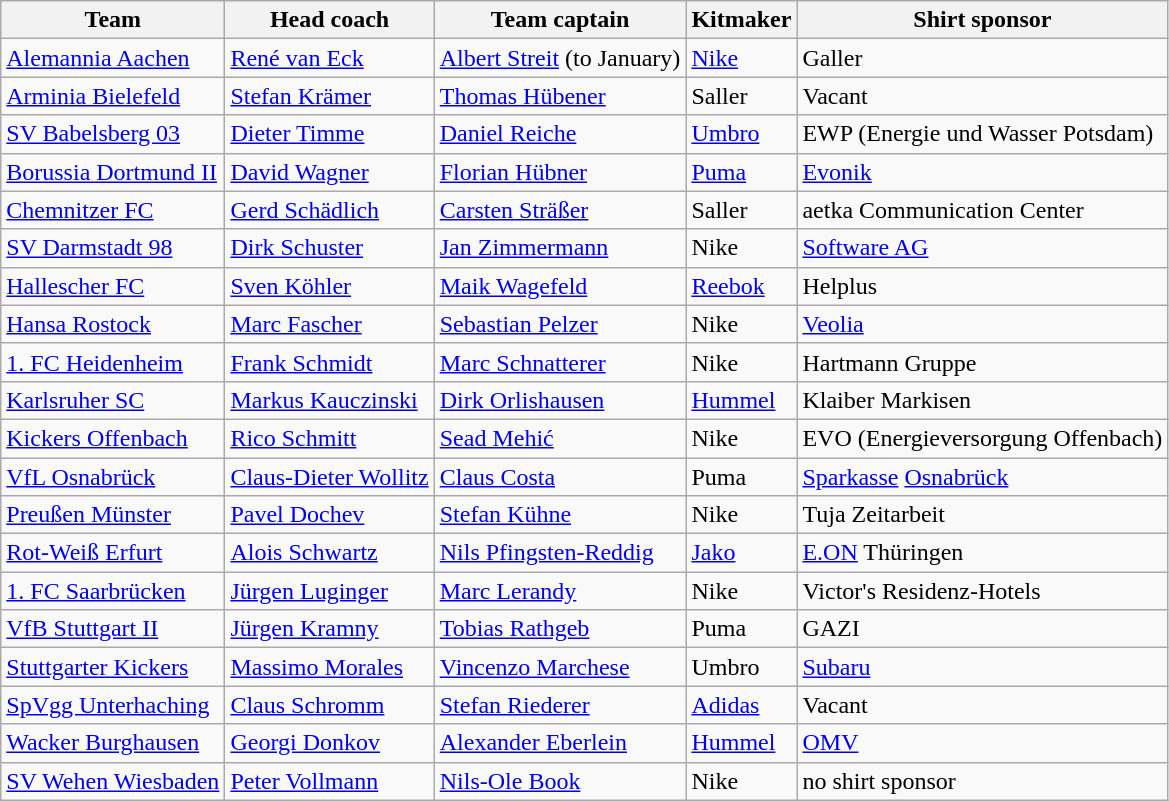<table class="wikitable sortable">
<tr>
<th>Team</th>
<th>Head coach</th>
<th>Team captain</th>
<th>Kitmaker</th>
<th>Shirt sponsor</th>
</tr>
<tr>
<td><a href='#'>Alemannia Aachen</a></td>
<td> <a href='#'>René van Eck</a></td>
<td> <a href='#'>Albert Streit</a> (to January)</td>
<td><a href='#'>Nike</a></td>
<td>Galler</td>
</tr>
<tr>
<td><a href='#'>Arminia Bielefeld</a></td>
<td> <a href='#'>Stefan Krämer</a></td>
<td> <a href='#'>Thomas Hübener</a></td>
<td>Saller</td>
<td>Vacant</td>
</tr>
<tr>
<td><a href='#'>SV Babelsberg 03</a></td>
<td> <a href='#'>Dieter Timme</a></td>
<td> <a href='#'>Daniel Reiche</a></td>
<td><a href='#'>Umbro</a></td>
<td>EWP (Energie und Wasser Potsdam)</td>
</tr>
<tr>
<td><a href='#'>Borussia Dortmund II</a></td>
<td> <a href='#'>David Wagner</a></td>
<td> <a href='#'>Florian Hübner</a></td>
<td><a href='#'>Puma</a></td>
<td><a href='#'>Evonik</a></td>
</tr>
<tr>
<td><a href='#'>Chemnitzer FC</a></td>
<td> <a href='#'>Gerd Schädlich</a></td>
<td> <a href='#'>Carsten Sträßer</a></td>
<td>Saller</td>
<td>aetka Communication Center</td>
</tr>
<tr>
<td><a href='#'>SV Darmstadt 98</a></td>
<td> <a href='#'>Dirk Schuster</a></td>
<td> <a href='#'>Jan Zimmermann</a></td>
<td>Nike</td>
<td><a href='#'>Software AG</a></td>
</tr>
<tr>
<td><a href='#'>Hallescher FC</a></td>
<td> <a href='#'>Sven Köhler</a></td>
<td> <a href='#'>Maik Wagefeld</a></td>
<td><a href='#'>Reebok</a></td>
<td>Helplus</td>
</tr>
<tr>
<td><a href='#'>Hansa Rostock</a></td>
<td> <a href='#'>Marc Fascher</a></td>
<td> <a href='#'>Sebastian Pelzer</a></td>
<td>Nike</td>
<td><a href='#'>Veolia</a></td>
</tr>
<tr>
<td><a href='#'>1. FC Heidenheim</a></td>
<td> <a href='#'>Frank Schmidt</a></td>
<td> <a href='#'>Marc Schnatterer</a></td>
<td>Nike</td>
<td>Hartmann Gruppe</td>
</tr>
<tr>
<td><a href='#'>Karlsruher SC</a></td>
<td> <a href='#'>Markus Kauczinski</a></td>
<td> <a href='#'>Dirk Orlishausen</a></td>
<td><a href='#'>Hummel</a></td>
<td>Klaiber Markisen</td>
</tr>
<tr>
<td><a href='#'>Kickers Offenbach</a></td>
<td> <a href='#'>Rico Schmitt</a></td>
<td> <a href='#'>Sead Mehić</a></td>
<td>Nike</td>
<td>EVO (Energieversorgung Offenbach)</td>
</tr>
<tr>
<td><a href='#'>VfL Osnabrück</a></td>
<td> <a href='#'>Claus-Dieter Wollitz</a></td>
<td> <a href='#'>Claus Costa</a></td>
<td Puma AG>Puma</td>
<td><a href='#'>Sparkasse</a> <a href='#'>Osnabrück</a></td>
</tr>
<tr>
<td><a href='#'>Preußen Münster</a></td>
<td> <a href='#'>Pavel Dochev</a></td>
<td> <a href='#'>Stefan Kühne</a></td>
<td>Nike</td>
<td>Tuja Zeitarbeit</td>
</tr>
<tr>
<td><a href='#'>Rot-Weiß Erfurt</a></td>
<td> <a href='#'>Alois Schwartz</a></td>
<td> <a href='#'>Nils Pfingsten-Reddig</a></td>
<td><a href='#'>Jako</a></td>
<td><a href='#'>E.ON</a> Thüringen</td>
</tr>
<tr>
<td><a href='#'>1. FC Saarbrücken</a></td>
<td> <a href='#'>Jürgen Luginger</a></td>
<td> <a href='#'>Marc Lerandy</a></td>
<td>Nike</td>
<td>Victor's Residenz-Hotels</td>
</tr>
<tr>
<td><a href='#'>VfB Stuttgart II</a></td>
<td> <a href='#'>Jürgen Kramny</a></td>
<td> <a href='#'>Tobias Rathgeb</a></td>
<td>Puma</td>
<td>GAZI</td>
</tr>
<tr>
<td><a href='#'>Stuttgarter Kickers</a></td>
<td> <a href='#'>Massimo Morales</a></td>
<td> <a href='#'>Vincenzo Marchese</a></td>
<td>Umbro</td>
<td><a href='#'>Subaru</a></td>
</tr>
<tr>
<td><a href='#'>SpVgg Unterhaching</a></td>
<td> <a href='#'>Claus Schromm</a></td>
<td> <a href='#'>Stefan Riederer</a></td>
<td><a href='#'>Adidas</a></td>
<td>Vacant</td>
</tr>
<tr>
<td><a href='#'>Wacker Burghausen</a></td>
<td> <a href='#'>Georgi Donkov</a></td>
<td> <a href='#'>Alexander Eberlein</a></td>
<td><a href='#'>Hummel</a></td>
<td><a href='#'>OMV</a></td>
</tr>
<tr>
<td><a href='#'>SV Wehen Wiesbaden</a></td>
<td> <a href='#'>Peter Vollmann</a></td>
<td> <a href='#'>Nils-Ole Book</a></td>
<td>Nike</td>
<td>no shirt sponsor</td>
</tr>
</table>
